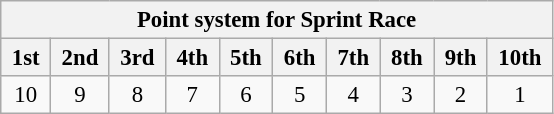<table class="wikitable" style="font-size:95%; text-align:center">
<tr>
<th colspan="10">Point system for Sprint Race</th>
</tr>
<tr>
<th> 1st </th>
<th> 2nd </th>
<th> 3rd </th>
<th> 4th </th>
<th> 5th </th>
<th> 6th </th>
<th> 7th </th>
<th> 8th </th>
<th> 9th </th>
<th> 10th </th>
</tr>
<tr>
<td>10</td>
<td>9</td>
<td>8</td>
<td>7</td>
<td>6</td>
<td>5</td>
<td>4</td>
<td>3</td>
<td>2</td>
<td>1</td>
</tr>
</table>
